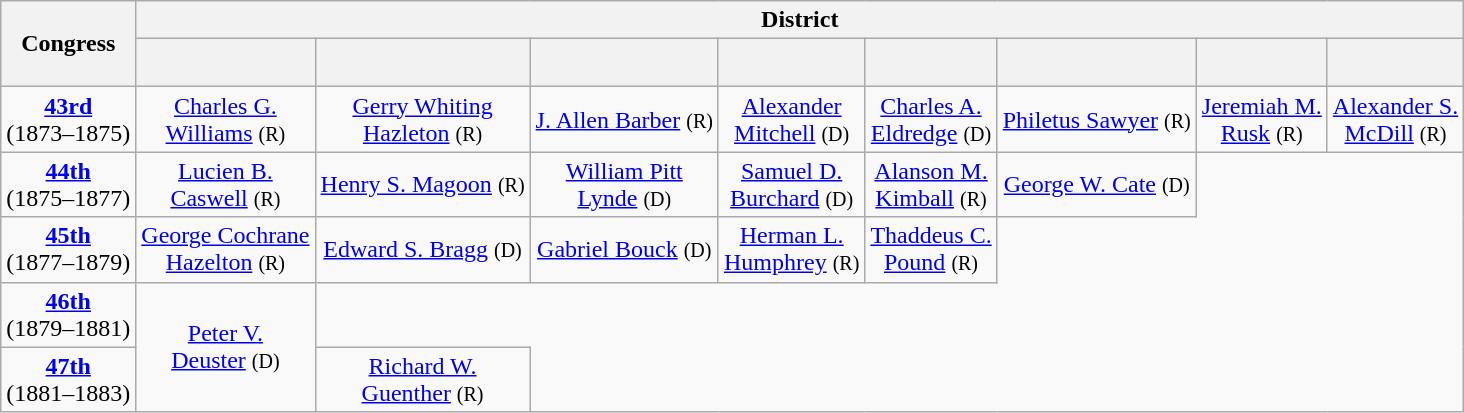<table class=wikitable style="text-align:center">
<tr>
<th rowspan="2">Congress</th>
<th colspan=8>District</th>
</tr>
<tr style="height:2em">
<th></th>
<th></th>
<th></th>
<th></th>
<th></th>
<th></th>
<th></th>
<th></th>
</tr>
<tr style="height:2em">
<td><strong><a href='#'>43rd</a></strong><br>(1873–1875)</td>
<td><a href='#'>Charles G.<br>Williams</a> <small>(R)</small></td>
<td><a href='#'>Gerry Whiting<br>Hazleton</a> <small>(R)</small></td>
<td><a href='#'>J. Allen Barber</a> <small>(R)</small></td>
<td><a href='#'>Alexander<br>Mitchell</a> <small>(D)</small></td>
<td><a href='#'>Charles A.<br>Eldredge</a> <small>(D)</small></td>
<td><a href='#'>Philetus Sawyer</a> <small>(R)</small></td>
<td><a href='#'>Jeremiah M.<br>Rusk</a> <small>(R)</small></td>
<td><a href='#'>Alexander S.<br>McDill</a> <small>(R)</small></td>
</tr>
<tr style="height:2em">
<td><strong><a href='#'>44th</a></strong><br>(1875–1877)</td>
<td><a href='#'>Lucien B.<br>Caswell</a> <small>(R)</small></td>
<td><a href='#'>Henry S. Magoon</a> <small>(R)</small></td>
<td><a href='#'>William Pitt<br>Lynde</a> <small>(D)</small></td>
<td><a href='#'>Samuel D.<br>Burchard</a> <small>(D)</small></td>
<td><a href='#'>Alanson M.<br>Kimball</a> <small>(R)</small></td>
<td><a href='#'>George W. Cate</a> <small>(D)</small></td>
</tr>
<tr style="height:2em">
<td><strong><a href='#'>45th</a></strong><br>(1877–1879)</td>
<td><a href='#'>George Cochrane<br>Hazelton</a> <small>(R)</small></td>
<td><a href='#'>Edward S. Bragg</a> <small>(D)</small></td>
<td><a href='#'>Gabriel Bouck</a> <small>(D)</small></td>
<td><a href='#'>Herman L.<br>Humphrey</a> <small>(R)</small></td>
<td><a href='#'>Thaddeus C.<br>Pound</a> <small>(R)</small></td>
</tr>
<tr style="height:2em">
<td><strong><a href='#'>46th</a></strong><br>(1879–1881)</td>
<td rowspan="2" ><a href='#'>Peter V.<br>Deuster</a> <small>(D)</small></td>
</tr>
<tr style="height:2em">
<td><strong><a href='#'>47th</a></strong><br>(1881–1883)</td>
<td><a href='#'>Richard W.<br>Guenther</a> <small>(R)</small></td>
</tr>
</table>
